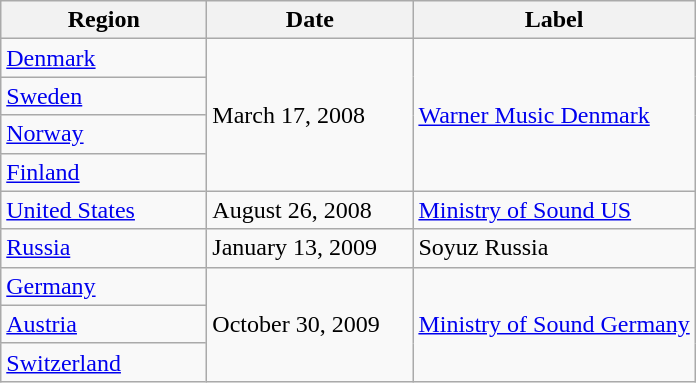<table class="wikitable">
<tr>
<th width="130">Region</th>
<th width="130">Date</th>
<th>Label</th>
</tr>
<tr>
<td><a href='#'>Denmark</a></td>
<td rowspan="4">March 17, 2008</td>
<td rowspan="4"><a href='#'>Warner Music Denmark</a></td>
</tr>
<tr>
<td><a href='#'>Sweden</a></td>
</tr>
<tr>
<td><a href='#'>Norway</a></td>
</tr>
<tr>
<td><a href='#'>Finland</a></td>
</tr>
<tr>
<td><a href='#'>United States</a></td>
<td>August 26, 2008</td>
<td rowspan="1"><a href='#'>Ministry of Sound US</a></td>
</tr>
<tr>
<td><a href='#'>Russia</a></td>
<td>January 13, 2009</td>
<td rowspan="1">Soyuz Russia</td>
</tr>
<tr>
<td><a href='#'>Germany</a></td>
<td rowspan="3">October 30, 2009</td>
<td rowspan="3"><a href='#'>Ministry of Sound Germany</a></td>
</tr>
<tr>
<td><a href='#'>Austria</a></td>
</tr>
<tr>
<td><a href='#'>Switzerland</a></td>
</tr>
</table>
